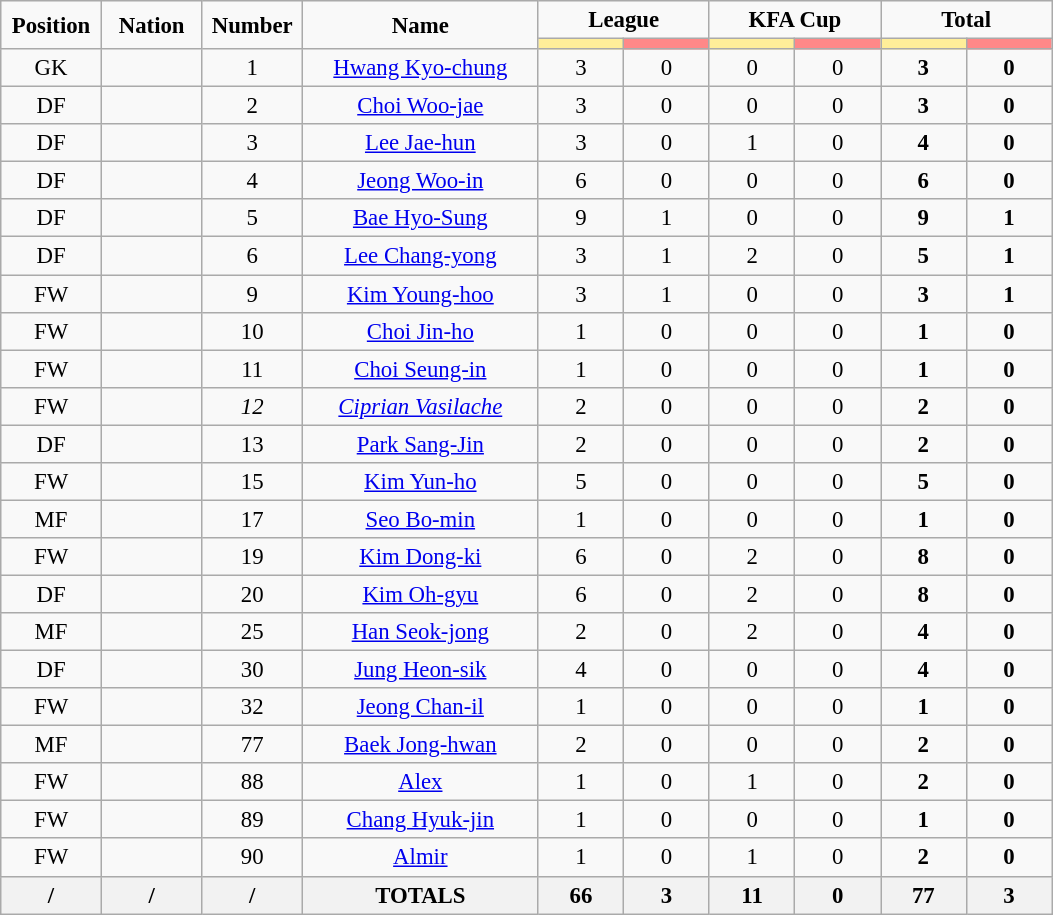<table class="wikitable" style="font-size: 95%; text-align: center;">
<tr>
<td rowspan="2" width="60" align="center"><strong>Position</strong></td>
<td rowspan="2" width="60" align="center"><strong>Nation</strong></td>
<td rowspan="2" width="60" align="center"><strong>Number</strong></td>
<td rowspan="2" width="150" align="center"><strong>Name</strong></td>
<td colspan="2" width="100" align="center"><strong>League</strong></td>
<td colspan="2" width="100" align="center"><strong>KFA Cup</strong></td>
<td colspan="2" width="100" align="center"><strong>Total</strong></td>
</tr>
<tr>
<th width="50" style="background: #FFEE99"></th>
<th width="50" style="background: #FF8888"></th>
<th width="50" style="background: #FFEE99"></th>
<th width="50" style="background: #FF8888"></th>
<th width="50" style="background: #FFEE99"></th>
<th width="50" style="background: #FF8888"></th>
</tr>
<tr>
<td>GK</td>
<td></td>
<td>1</td>
<td><a href='#'>Hwang Kyo-chung</a></td>
<td>3</td>
<td>0</td>
<td>0</td>
<td>0</td>
<td><strong>3</strong></td>
<td><strong>0</strong></td>
</tr>
<tr>
<td>DF</td>
<td></td>
<td>2</td>
<td><a href='#'>Choi Woo-jae</a></td>
<td>3</td>
<td>0</td>
<td>0</td>
<td>0</td>
<td><strong>3</strong></td>
<td><strong>0</strong></td>
</tr>
<tr>
<td>DF</td>
<td></td>
<td>3</td>
<td><a href='#'>Lee Jae-hun</a></td>
<td>3</td>
<td>0</td>
<td>1</td>
<td>0</td>
<td><strong>4</strong></td>
<td><strong>0</strong></td>
</tr>
<tr>
<td>DF</td>
<td></td>
<td>4</td>
<td><a href='#'>Jeong Woo-in</a></td>
<td>6</td>
<td>0</td>
<td>0</td>
<td>0</td>
<td><strong>6</strong></td>
<td><strong>0</strong></td>
</tr>
<tr>
<td>DF</td>
<td></td>
<td>5</td>
<td><a href='#'>Bae Hyo-Sung</a></td>
<td>9</td>
<td>1</td>
<td>0</td>
<td>0</td>
<td><strong>9</strong></td>
<td><strong>1</strong></td>
</tr>
<tr>
<td>DF</td>
<td></td>
<td>6</td>
<td><a href='#'>Lee Chang-yong</a></td>
<td>3</td>
<td>1</td>
<td>2</td>
<td>0</td>
<td><strong>5</strong></td>
<td><strong>1</strong></td>
</tr>
<tr>
<td>FW</td>
<td></td>
<td>9</td>
<td><a href='#'>Kim Young-hoo</a></td>
<td>3</td>
<td>1</td>
<td>0</td>
<td>0</td>
<td><strong>3</strong></td>
<td><strong>1</strong></td>
</tr>
<tr>
<td>FW</td>
<td></td>
<td>10</td>
<td><a href='#'>Choi Jin-ho</a></td>
<td>1</td>
<td>0</td>
<td>0</td>
<td>0</td>
<td><strong>1</strong></td>
<td><strong>0</strong></td>
</tr>
<tr>
<td>FW</td>
<td></td>
<td>11</td>
<td><a href='#'>Choi Seung-in</a></td>
<td>1</td>
<td>0</td>
<td>0</td>
<td>0</td>
<td><strong>1</strong></td>
<td><strong>0</strong></td>
</tr>
<tr>
<td>FW</td>
<td></td>
<td><em>12</em></td>
<td><em><a href='#'>Ciprian Vasilache</a></em></td>
<td>2</td>
<td>0</td>
<td>0</td>
<td>0</td>
<td><strong>2</strong></td>
<td><strong>0</strong></td>
</tr>
<tr>
<td>DF</td>
<td></td>
<td>13</td>
<td><a href='#'>Park Sang-Jin</a></td>
<td>2</td>
<td>0</td>
<td>0</td>
<td>0</td>
<td><strong>2</strong></td>
<td><strong>0</strong></td>
</tr>
<tr>
<td>FW</td>
<td></td>
<td>15</td>
<td><a href='#'>Kim Yun-ho</a></td>
<td>5</td>
<td>0</td>
<td>0</td>
<td>0</td>
<td><strong>5</strong></td>
<td><strong>0</strong></td>
</tr>
<tr>
<td>MF</td>
<td></td>
<td>17</td>
<td><a href='#'>Seo Bo-min</a></td>
<td>1</td>
<td>0</td>
<td>0</td>
<td>0</td>
<td><strong>1</strong></td>
<td><strong>0</strong></td>
</tr>
<tr>
<td>FW</td>
<td></td>
<td>19</td>
<td><a href='#'>Kim Dong-ki</a></td>
<td>6</td>
<td>0</td>
<td>2</td>
<td>0</td>
<td><strong>8</strong></td>
<td><strong>0</strong></td>
</tr>
<tr>
<td>DF</td>
<td></td>
<td>20</td>
<td><a href='#'>Kim Oh-gyu</a></td>
<td>6</td>
<td>0</td>
<td>2</td>
<td>0</td>
<td><strong>8</strong></td>
<td><strong>0</strong></td>
</tr>
<tr>
<td>MF</td>
<td></td>
<td>25</td>
<td><a href='#'>Han Seok-jong</a></td>
<td>2</td>
<td>0</td>
<td>2</td>
<td>0</td>
<td><strong>4</strong></td>
<td><strong>0</strong></td>
</tr>
<tr>
<td>DF</td>
<td></td>
<td>30</td>
<td><a href='#'>Jung Heon-sik</a></td>
<td>4</td>
<td>0</td>
<td>0</td>
<td>0</td>
<td><strong>4</strong></td>
<td><strong>0</strong></td>
</tr>
<tr>
<td>FW</td>
<td></td>
<td>32</td>
<td><a href='#'>Jeong Chan-il</a></td>
<td>1</td>
<td>0</td>
<td>0</td>
<td>0</td>
<td><strong>1</strong></td>
<td><strong>0</strong></td>
</tr>
<tr>
<td>MF</td>
<td></td>
<td>77</td>
<td><a href='#'>Baek Jong-hwan</a></td>
<td>2</td>
<td>0</td>
<td>0</td>
<td>0</td>
<td><strong>2</strong></td>
<td><strong>0</strong></td>
</tr>
<tr>
<td>FW</td>
<td></td>
<td>88</td>
<td><a href='#'>Alex</a></td>
<td>1</td>
<td>0</td>
<td>1</td>
<td>0</td>
<td><strong>2</strong></td>
<td><strong>0</strong></td>
</tr>
<tr>
<td>FW</td>
<td></td>
<td>89</td>
<td><a href='#'>Chang Hyuk-jin</a></td>
<td>1</td>
<td>0</td>
<td>0</td>
<td>0</td>
<td><strong>1</strong></td>
<td><strong>0</strong></td>
</tr>
<tr>
<td>FW</td>
<td></td>
<td>90</td>
<td><a href='#'>Almir</a></td>
<td>1</td>
<td>0</td>
<td>1</td>
<td>0</td>
<td><strong>2</strong></td>
<td><strong>0</strong></td>
</tr>
<tr>
<th>/</th>
<th>/</th>
<th>/</th>
<th>TOTALS</th>
<th>66</th>
<th>3</th>
<th>11</th>
<th>0</th>
<th>77</th>
<th>3</th>
</tr>
</table>
